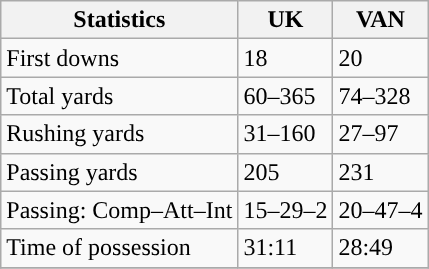<table class="wikitable" style="float: left;">
<tr>
<th>Statistics</th>
<th>UK</th>
<th>VAN</th>
</tr>
<tr>
<td>First downs</td>
<td>18</td>
<td>20</td>
</tr>
<tr>
<td>Total yards</td>
<td>60–365</td>
<td>74–328</td>
</tr>
<tr>
<td>Rushing yards</td>
<td>31–160</td>
<td>27–97</td>
</tr>
<tr>
<td>Passing yards</td>
<td>205</td>
<td>231</td>
</tr>
<tr>
<td>Passing: Comp–Att–Int</td>
<td>15–29–2</td>
<td>20–47–4</td>
</tr>
<tr>
<td>Time of possession</td>
<td>31:11</td>
<td>28:49</td>
</tr>
<tr>
</tr>
</table>
